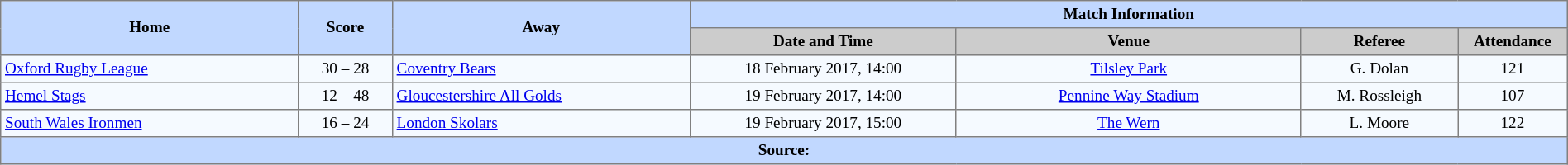<table border=1 style="border-collapse:collapse; font-size:80%; text-align:center;" cellpadding=3 cellspacing=0 width=100%>
<tr bgcolor=#C1D8FF>
<th rowspan=2 width=19%>Home</th>
<th rowspan=2 width=6%>Score</th>
<th rowspan=2 width=19%>Away</th>
<th colspan=6>Match Information</th>
</tr>
<tr bgcolor=#CCCCCC>
<th width=17%>Date and Time</th>
<th width=22%>Venue</th>
<th width=10%>Referee</th>
<th width=7%>Attendance</th>
</tr>
<tr bgcolor=#F5FAFF>
<td align=left> <a href='#'>Oxford Rugby League</a></td>
<td>30 – 28</td>
<td align=left> <a href='#'>Coventry Bears</a></td>
<td>18 February 2017, 14:00</td>
<td><a href='#'>Tilsley Park</a></td>
<td>G. Dolan</td>
<td>121</td>
</tr>
<tr bgcolor=#F5FAFF>
<td align=left> <a href='#'>Hemel Stags</a></td>
<td>12 – 48</td>
<td align=left> <a href='#'>Gloucestershire All Golds</a></td>
<td>19 February 2017, 14:00</td>
<td><a href='#'>Pennine Way Stadium</a></td>
<td>M. Rossleigh</td>
<td>107</td>
</tr>
<tr bgcolor=#F5FAFF>
<td align=left> <a href='#'>South Wales Ironmen</a></td>
<td>16 – 24</td>
<td align=left> <a href='#'>London Skolars</a></td>
<td>19 February 2017, 15:00</td>
<td><a href='#'>The Wern</a></td>
<td>L. Moore</td>
<td>122</td>
</tr>
<tr style="background:#c1d8ff;">
<th colspan=12>Source:</th>
</tr>
</table>
